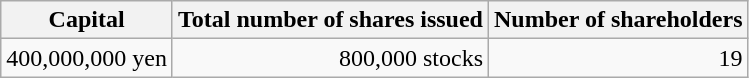<table class="wikitable" style="text-align:right">
<tr>
<th>Capital</th>
<th>Total number of shares issued</th>
<th>Number of shareholders</th>
</tr>
<tr>
<td>400,000,000 yen</td>
<td>800,000 stocks</td>
<td>19</td>
</tr>
</table>
